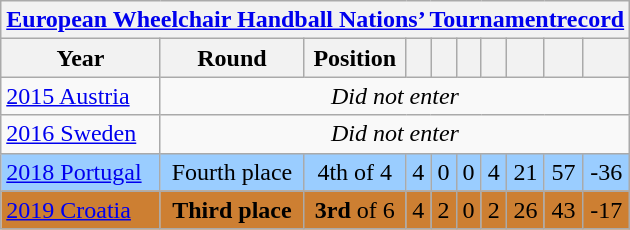<table class="wikitable" style="text-align: center;">
<tr>
<th colspan=10><a href='#'>European Wheelchair Handball Nations’ Tournamentrecord</a></th>
</tr>
<tr>
<th>Year</th>
<th>Round</th>
<th>Position</th>
<th></th>
<th></th>
<th></th>
<th></th>
<th></th>
<th></th>
<th></th>
</tr>
<tr>
<td align=left> <a href='#'>2015 Austria</a></td>
<td colspan=9><em>Did not enter</em></td>
</tr>
<tr>
<td align=left> <a href='#'>2016 Sweden</a></td>
<td colspan=9><em>Did not enter</em></td>
</tr>
<tr style="background:#9acdff;">
<td align=left> <a href='#'>2018 Portugal</a></td>
<td>Fourth place</td>
<td>4th of 4</td>
<td>4</td>
<td>0</td>
<td>0</td>
<td>4</td>
<td>21</td>
<td>57</td>
<td>-36</td>
</tr>
<tr style="background:#CD7F32;">
<td align=left> <a href='#'>2019 Croatia</a></td>
<td><strong>Third place</strong></td>
<td><strong>3rd</strong> of 6</td>
<td>4</td>
<td>2</td>
<td>0</td>
<td>2</td>
<td>26</td>
<td>43</td>
<td>-17</td>
</tr>
</table>
